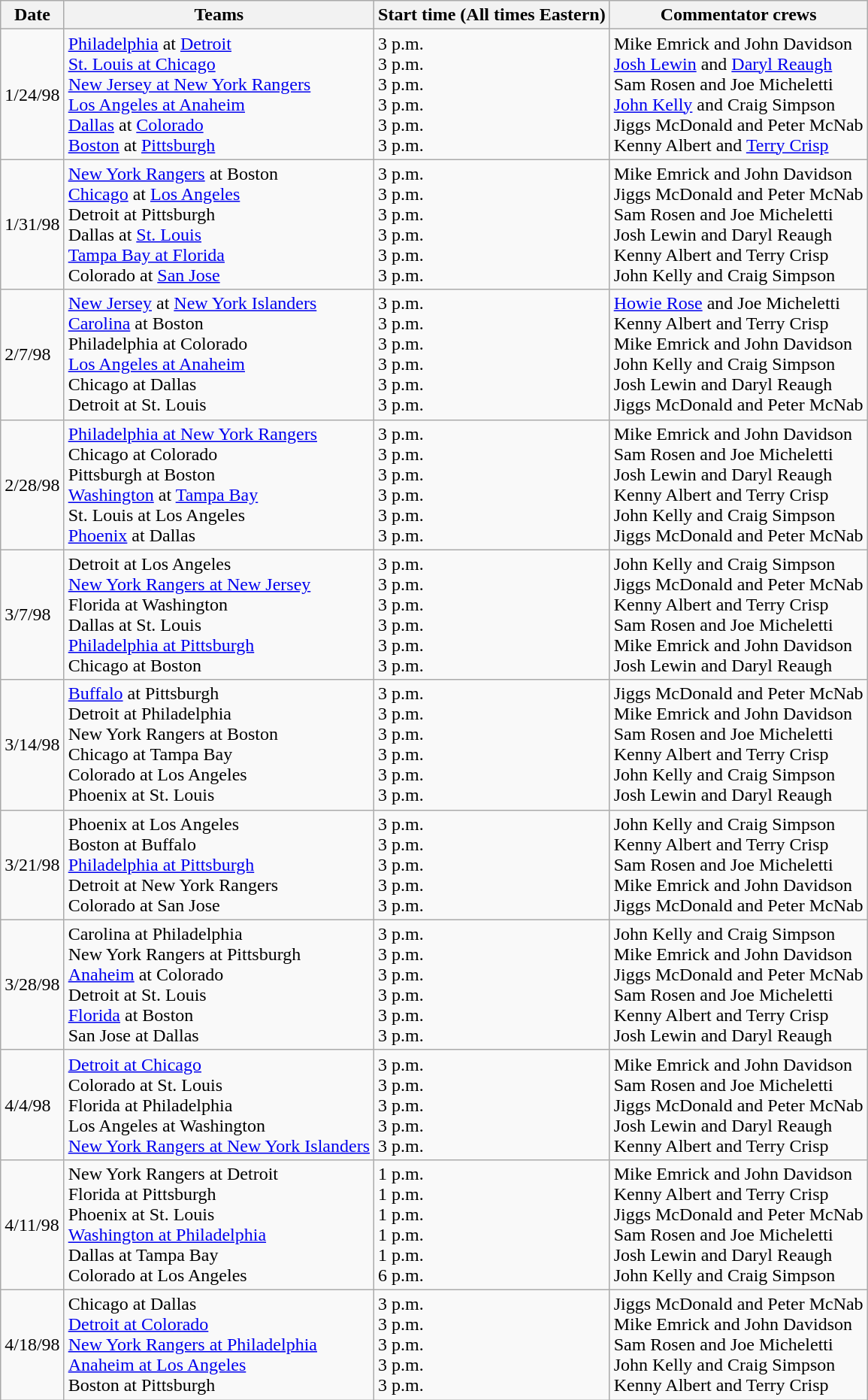<table class="wikitable">
<tr>
<th>Date</th>
<th>Teams</th>
<th>Start time (All times Eastern)</th>
<th>Commentator crews</th>
</tr>
<tr>
<td>1/24/98</td>
<td><a href='#'>Philadelphia</a> at <a href='#'>Detroit</a><br><a href='#'>St. Louis at Chicago</a><br><a href='#'>New Jersey at New York Rangers</a><br><a href='#'>Los Angeles at Anaheim</a><br><a href='#'>Dallas</a> at <a href='#'>Colorado</a><br><a href='#'>Boston</a> at <a href='#'>Pittsburgh</a></td>
<td>3 p.m.<br>3 p.m.<br>3 p.m.<br>3 p.m.<br>3 p.m.<br>3 p.m.</td>
<td>Mike Emrick and John Davidson<br><a href='#'>Josh Lewin</a> and <a href='#'>Daryl Reaugh</a><br>Sam Rosen and Joe Micheletti<br><a href='#'>John Kelly</a> and Craig Simpson<br>Jiggs McDonald and Peter McNab<br>Kenny Albert and <a href='#'>Terry Crisp</a></td>
</tr>
<tr>
<td>1/31/98</td>
<td><a href='#'>New York Rangers</a> at Boston<br><a href='#'>Chicago</a> at <a href='#'>Los Angeles</a><br>Detroit at Pittsburgh<br>Dallas at <a href='#'>St. Louis</a><br><a href='#'>Tampa Bay at Florida</a><br>Colorado at <a href='#'>San Jose</a></td>
<td>3 p.m.<br>3 p.m.<br>3 p.m.<br>3 p.m.<br>3 p.m.<br>3 p.m.</td>
<td>Mike Emrick and John Davidson<br>Jiggs McDonald and Peter McNab<br>Sam Rosen and Joe Micheletti<br>Josh Lewin and Daryl Reaugh<br>Kenny Albert and Terry Crisp<br>John Kelly and Craig Simpson</td>
</tr>
<tr>
<td>2/7/98</td>
<td><a href='#'>New Jersey</a> at <a href='#'>New York Islanders</a><br><a href='#'>Carolina</a> at Boston<br>Philadelphia at Colorado<br><a href='#'>Los Angeles at Anaheim</a><br>Chicago at Dallas<br>Detroit at St. Louis</td>
<td>3 p.m.<br>3 p.m.<br>3 p.m.<br>3 p.m.<br>3 p.m.<br>3 p.m.</td>
<td><a href='#'>Howie Rose</a> and Joe Micheletti<br>Kenny Albert and Terry Crisp<br>Mike Emrick and John Davidson<br>John Kelly and Craig Simpson<br>Josh Lewin and Daryl Reaugh<br>Jiggs McDonald and Peter McNab</td>
</tr>
<tr>
<td>2/28/98</td>
<td><a href='#'>Philadelphia at New York Rangers</a><br>Chicago at Colorado<br>Pittsburgh at Boston<br><a href='#'>Washington</a> at <a href='#'>Tampa Bay</a><br>St. Louis at Los Angeles<br><a href='#'>Phoenix</a> at Dallas</td>
<td>3 p.m.<br>3 p.m.<br>3 p.m.<br>3 p.m.<br>3 p.m.<br>3 p.m.</td>
<td>Mike Emrick and John Davidson<br>Sam Rosen and Joe Micheletti<br>Josh Lewin and Daryl Reaugh<br>Kenny Albert and Terry Crisp<br>John Kelly and Craig Simpson<br>Jiggs McDonald and Peter McNab</td>
</tr>
<tr>
<td>3/7/98</td>
<td>Detroit at Los Angeles<br><a href='#'>New York Rangers at New Jersey</a><br>Florida at Washington<br>Dallas at St. Louis<br><a href='#'>Philadelphia at Pittsburgh</a><br>Chicago at Boston</td>
<td>3 p.m.<br>3 p.m.<br>3 p.m.<br>3 p.m.<br>3 p.m.<br>3 p.m.</td>
<td>John Kelly and Craig Simpson<br>Jiggs McDonald and Peter McNab<br>Kenny Albert and Terry Crisp<br>Sam Rosen and Joe Micheletti<br>Mike Emrick and John Davidson<br>Josh Lewin and Daryl Reaugh</td>
</tr>
<tr>
<td>3/14/98</td>
<td><a href='#'>Buffalo</a> at Pittsburgh<br>Detroit at Philadelphia<br>New York Rangers at Boston<br>Chicago at Tampa Bay<br>Colorado at Los Angeles<br>Phoenix at St. Louis</td>
<td>3 p.m.<br>3 p.m.<br>3 p.m.<br>3 p.m.<br>3 p.m.<br>3 p.m.</td>
<td>Jiggs McDonald and Peter McNab<br>Mike Emrick and John Davidson<br>Sam Rosen and Joe Micheletti<br>Kenny Albert and Terry Crisp<br>John Kelly and Craig Simpson<br>Josh Lewin and Daryl Reaugh</td>
</tr>
<tr>
<td>3/21/98</td>
<td>Phoenix at Los Angeles<br>Boston at Buffalo<br><a href='#'>Philadelphia at Pittsburgh</a><br>Detroit at New York Rangers<br>Colorado at San Jose</td>
<td>3 p.m.<br>3 p.m.<br>3 p.m.<br>3 p.m.<br>3 p.m.</td>
<td>John Kelly and Craig Simpson<br>Kenny Albert and Terry Crisp<br>Sam Rosen and Joe Micheletti<br>Mike Emrick and John Davidson<br>Jiggs McDonald and Peter McNab</td>
</tr>
<tr>
<td>3/28/98</td>
<td>Carolina at Philadelphia<br>New York Rangers at Pittsburgh<br><a href='#'>Anaheim</a> at Colorado<br>Detroit at St. Louis<br><a href='#'>Florida</a> at Boston<br>San Jose at Dallas</td>
<td>3 p.m.<br>3 p.m.<br>3 p.m.<br>3 p.m.<br>3 p.m.<br>3 p.m.</td>
<td>John Kelly and Craig Simpson<br>Mike Emrick and John Davidson<br>Jiggs McDonald and Peter McNab<br>Sam Rosen and Joe Micheletti<br>Kenny Albert and Terry Crisp<br>Josh Lewin and Daryl Reaugh</td>
</tr>
<tr>
<td>4/4/98</td>
<td><a href='#'>Detroit at Chicago</a><br>Colorado at St. Louis<br>Florida at Philadelphia<br>Los Angeles at Washington<br><a href='#'>New York Rangers at New York Islanders</a></td>
<td>3 p.m.<br>3 p.m.<br>3 p.m.<br>3 p.m.<br>3 p.m.</td>
<td>Mike Emrick and John Davidson<br>Sam Rosen and Joe Micheletti<br>Jiggs McDonald and Peter McNab<br>Josh Lewin and Daryl Reaugh<br>Kenny Albert and Terry Crisp</td>
</tr>
<tr>
<td>4/11/98</td>
<td>New York Rangers at Detroit<br>Florida at Pittsburgh<br>Phoenix at St. Louis<br><a href='#'>Washington at Philadelphia</a><br>Dallas at Tampa Bay<br>Colorado at Los Angeles</td>
<td>1 p.m.<br>1 p.m.<br>1 p.m.<br>1 p.m.<br>1 p.m.<br>6 p.m.</td>
<td>Mike Emrick and John Davidson<br>Kenny Albert and Terry Crisp<br>Jiggs McDonald and Peter McNab<br>Sam Rosen and Joe Micheletti<br>Josh Lewin and Daryl Reaugh<br>John Kelly and Craig Simpson</td>
</tr>
<tr>
<td>4/18/98</td>
<td>Chicago at Dallas<br><a href='#'>Detroit at Colorado</a><br><a href='#'>New York Rangers at Philadelphia</a><br><a href='#'>Anaheim at Los Angeles</a><br>Boston at Pittsburgh</td>
<td>3 p.m.<br>3 p.m.<br>3 p.m.<br>3 p.m.<br>3 p.m.</td>
<td>Jiggs McDonald and Peter McNab<br>Mike Emrick and John Davidson<br>Sam Rosen and Joe Micheletti<br>John Kelly and Craig Simpson<br>Kenny Albert and Terry Crisp</td>
</tr>
</table>
